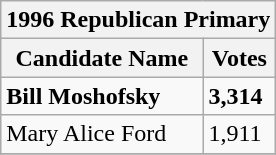<table class="wikitable">
<tr>
<th colspan="3">1996 Republican Primary</th>
</tr>
<tr>
<th>Candidate Name</th>
<th colspan="2">Votes </th>
</tr>
<tr>
<td><strong>Bill Moshofsky </strong></td>
<td><strong>3,314</strong></td>
</tr>
<tr>
<td>Mary Alice Ford</td>
<td>1,911</td>
</tr>
<tr>
</tr>
</table>
